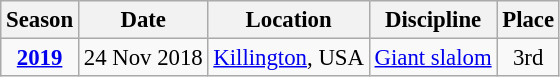<table class="wikitable" style="text-align:center; font-size:95%;">
<tr>
<th>Season</th>
<th>Date</th>
<th>Location</th>
<th>Discipline</th>
<th>Place</th>
</tr>
<tr>
<td rowspan=1><strong><a href='#'>2019</a></strong></td>
<td align=right>24 Nov 2018</td>
<td align=left> <a href='#'>Killington</a>, USA</td>
<td><a href='#'>Giant slalom</a></td>
<td>3rd</td>
</tr>
</table>
